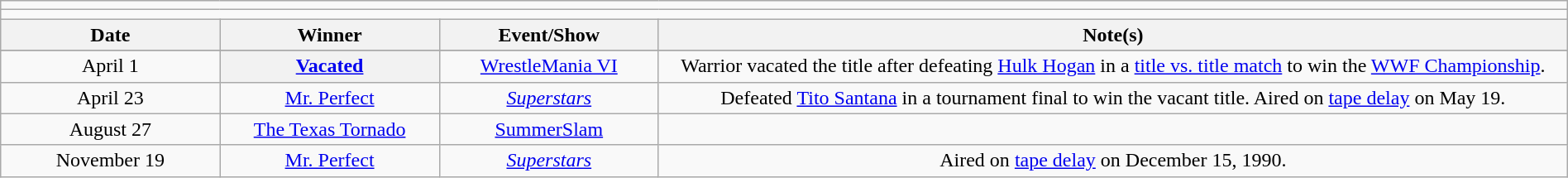<table class="wikitable" style="text-align:center; width:100%;">
<tr>
<td colspan="5"></td>
</tr>
<tr>
<td colspan="5"><strong></strong></td>
</tr>
<tr>
<th width="14%">Date</th>
<th width="14%">Winner</th>
<th width="14%">Event/Show</th>
<th width="58%">Note(s)</th>
</tr>
<tr>
</tr>
<tr>
<td>April 1</td>
<th><a href='#'>Vacated</a></th>
<td><a href='#'>WrestleMania VI</a></td>
<td>Warrior vacated the title after defeating <a href='#'>Hulk Hogan</a> in a <a href='#'>title vs. title match</a> to win the <a href='#'>WWF Championship</a>.</td>
</tr>
<tr>
<td>April 23</td>
<td><a href='#'>Mr. Perfect</a></td>
<td><em><a href='#'>Superstars</a></em></td>
<td>Defeated <a href='#'>Tito Santana</a> in a tournament final to win the vacant title. Aired on <a href='#'>tape delay</a> on May 19.</td>
</tr>
<tr>
<td>August 27</td>
<td><a href='#'>The Texas Tornado</a></td>
<td><a href='#'>SummerSlam</a></td>
<td></td>
</tr>
<tr>
<td>November 19</td>
<td><a href='#'>Mr. Perfect</a></td>
<td><em><a href='#'>Superstars</a></em></td>
<td>Aired on <a href='#'>tape delay</a> on December 15, 1990.</td>
</tr>
</table>
